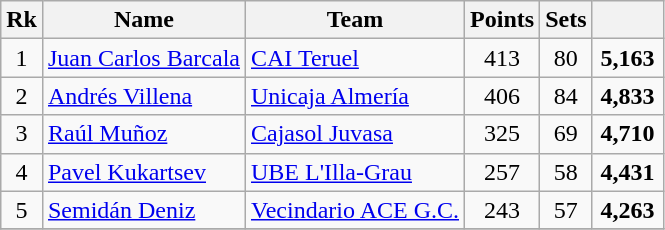<table class="wikitable" style="text-align: center;">
<tr>
<th>Rk</th>
<th>Name</th>
<th>Team</th>
<th>Points</th>
<th>Sets</th>
<th width=40></th>
</tr>
<tr>
<td>1</td>
<td align="left"> <a href='#'>Juan Carlos Barcala</a></td>
<td align="left"><a href='#'>CAI Teruel</a></td>
<td>413</td>
<td>80</td>
<td><strong>5,163</strong></td>
</tr>
<tr>
<td>2</td>
<td align="left"> <a href='#'>Andrés Villena</a></td>
<td align="left"><a href='#'>Unicaja Almería</a></td>
<td>406</td>
<td>84</td>
<td><strong>4,833</strong></td>
</tr>
<tr>
<td>3</td>
<td align="left"> <a href='#'>Raúl Muñoz</a></td>
<td align="left"><a href='#'>Cajasol Juvasa</a></td>
<td>325</td>
<td>69</td>
<td><strong>4,710</strong></td>
</tr>
<tr>
<td>4</td>
<td align="left"> <a href='#'>Pavel Kukartsev</a></td>
<td align="left"><a href='#'>UBE L'Illa-Grau</a></td>
<td>257</td>
<td>58</td>
<td><strong>4,431</strong></td>
</tr>
<tr>
<td>5</td>
<td align="left"> <a href='#'>Semidán Deniz</a></td>
<td align="left"><a href='#'>Vecindario ACE G.C.</a></td>
<td>243</td>
<td>57</td>
<td><strong>4,263</strong></td>
</tr>
<tr>
</tr>
</table>
